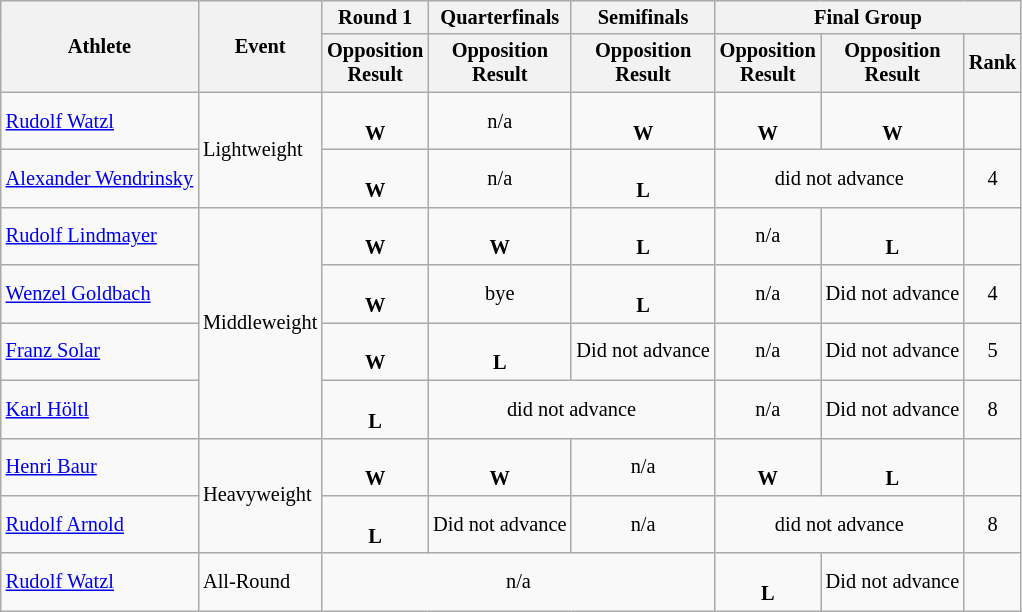<table class=wikitable style="font-size:85%">
<tr>
<th rowspan=2>Athlete</th>
<th rowspan=2>Event</th>
<th>Round 1</th>
<th>Quarterfinals</th>
<th>Semifinals</th>
<th colspan=3>Final Group</th>
</tr>
<tr>
<th>Opposition<br>Result</th>
<th>Opposition<br>Result</th>
<th>Opposition<br>Result</th>
<th>Opposition<br>Result</th>
<th>Opposition<br>Result</th>
<th>Rank</th>
</tr>
<tr>
<td><a href='#'>Rudolf Watzl</a></td>
<td rowspan=2>Lightweight</td>
<td align=center><br><strong>W</strong></td>
<td align=center>n/a</td>
<td align=center><br><strong>W</strong></td>
<td align=center><br><strong>W</strong></td>
<td align=center><br><strong>W</strong></td>
<td align=center></td>
</tr>
<tr>
<td><a href='#'>Alexander Wendrinsky</a></td>
<td align=center><br><strong>W</strong></td>
<td align=center>n/a</td>
<td align=center><br><strong>L</strong></td>
<td align=center colspan=2>did not advance</td>
<td align=center>4</td>
</tr>
<tr>
<td><a href='#'>Rudolf Lindmayer</a></td>
<td rowspan=4>Middleweight</td>
<td align=center><br><strong>W</strong></td>
<td align=center><br><strong>W</strong></td>
<td align=center><br><strong>L</strong></td>
<td align=center>n/a</td>
<td align=center><br><strong>L</strong></td>
<td align=center></td>
</tr>
<tr>
<td><a href='#'>Wenzel Goldbach</a></td>
<td align=center><br><strong>W</strong></td>
<td align=center>bye</td>
<td align=center><br><strong>L</strong></td>
<td align=center>n/a</td>
<td align=center>Did not advance</td>
<td align=center>4</td>
</tr>
<tr>
<td><a href='#'>Franz Solar</a></td>
<td align=center><br><strong>W</strong></td>
<td align=center><br><strong>L</strong></td>
<td align=center>Did not advance</td>
<td align=center>n/a</td>
<td align=center>Did not advance</td>
<td align=center>5</td>
</tr>
<tr>
<td><a href='#'>Karl Höltl</a></td>
<td align=center><br><strong>L</strong></td>
<td align=center colspan=2>did not advance</td>
<td align=center>n/a</td>
<td align=center>Did not advance</td>
<td align=center>8</td>
</tr>
<tr>
<td><a href='#'>Henri Baur</a></td>
<td rowspan=2>Heavyweight</td>
<td align=center><br><strong>W</strong></td>
<td align=center><br><strong>W</strong></td>
<td align=center>n/a</td>
<td align=center><br><strong>W</strong></td>
<td align=center><br><strong>L</strong></td>
<td align=center></td>
</tr>
<tr>
<td><a href='#'>Rudolf Arnold</a></td>
<td align=center><br><strong>L</strong></td>
<td align=center>Did not advance</td>
<td align=center>n/a</td>
<td align=center colspan=2>did not advance</td>
<td align=center>8</td>
</tr>
<tr>
<td><a href='#'>Rudolf Watzl</a></td>
<td>All-Round</td>
<td align=center colspan=3>n/a</td>
<td align=center><br><strong>L</strong></td>
<td align=center>Did not advance</td>
<td align=center></td>
</tr>
</table>
